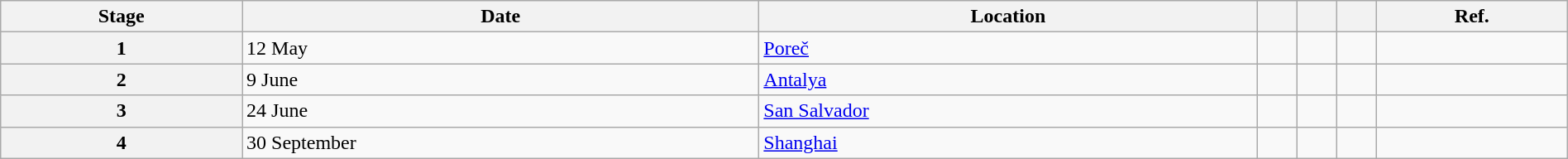<table class="wikitable" style="width:100%">
<tr>
<th>Stage</th>
<th>Date</th>
<th>Location</th>
<th></th>
<th></th>
<th></th>
<th>Ref.</th>
</tr>
<tr>
<th>1</th>
<td>12 May</td>
<td> <a href='#'>Poreč</a></td>
<td></td>
<td></td>
<td></td>
<td> </td>
</tr>
<tr>
<th>2</th>
<td>9 June</td>
<td> <a href='#'>Antalya</a></td>
<td></td>
<td></td>
<td></td>
<td> </td>
</tr>
<tr>
<th>3</th>
<td>24 June</td>
<td> <a href='#'>San Salvador</a></td>
<td></td>
<td></td>
<td></td>
<td> </td>
</tr>
<tr>
<th>4</th>
<td>30 September</td>
<td> <a href='#'>Shanghai</a></td>
<td></td>
<td></td>
<td></td>
<td> </td>
</tr>
</table>
